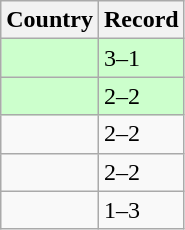<table class="wikitable">
<tr>
<th>Country</th>
<th>Record</th>
</tr>
<tr bgcolor="ccffcc">
<td><strong></strong></td>
<td>3–1</td>
</tr>
<tr bgcolor="ccffcc">
<td><strong></strong></td>
<td>2–2</td>
</tr>
<tr>
<td><strong></strong></td>
<td>2–2</td>
</tr>
<tr>
<td><strong></strong></td>
<td>2–2</td>
</tr>
<tr>
<td><strong></strong></td>
<td>1–3</td>
</tr>
</table>
